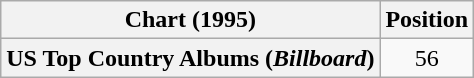<table class="wikitable plainrowheaders" style="text-align:center">
<tr>
<th scope="col">Chart (1995)</th>
<th scope="col">Position</th>
</tr>
<tr>
<th scope="row">US Top Country Albums (<em>Billboard</em>)</th>
<td>56</td>
</tr>
</table>
